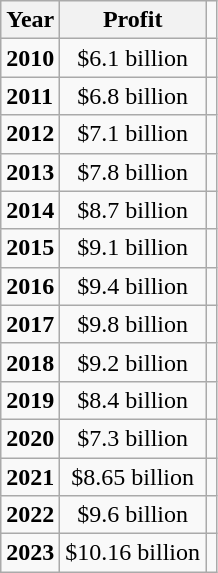<table class="wikitable">
<tr>
<th>Year</th>
<th>Profit</th>
</tr>
<tr>
<td><strong>2010</strong></td>
<td style="text-align:center;"> $6.1 billion</td>
<td></td>
</tr>
<tr>
<td><strong>2011</strong></td>
<td style="text-align:center;"> $6.8 billion</td>
<td></td>
</tr>
<tr>
<td><strong>2012</strong></td>
<td style="text-align:center;"> $7.1 billion</td>
<td></td>
</tr>
<tr>
<td><strong>2013</strong></td>
<td style="text-align:center;"> $7.8 billion</td>
<td></td>
</tr>
<tr>
<td><strong>2014</strong></td>
<td style="text-align:center;"> $8.7 billion</td>
<td></td>
</tr>
<tr>
<td><strong>2015</strong></td>
<td style="text-align:center;"> $9.1 billion</td>
<td></td>
</tr>
<tr>
<td><strong>2016</strong></td>
<td style="text-align:center;"> $9.4 billion</td>
<td></td>
</tr>
<tr>
<td><strong>2017</strong></td>
<td style="text-align:center;"> $9.8 billion</td>
<td></td>
</tr>
<tr>
<td><strong>2018</strong></td>
<td style="text-align:center;"> $9.2 billion</td>
<td></td>
</tr>
<tr>
<td><strong>2019</strong></td>
<td style="text-align:center;"> $8.4 billion</td>
<td></td>
</tr>
<tr>
<td><strong>2020</strong></td>
<td style="text-align:center;"> $7.3 billion</td>
<td></td>
</tr>
<tr>
<td><strong>2021</strong></td>
<td style="text-align:center;"> $8.65 billion</td>
<td></td>
</tr>
<tr>
<td><strong>2022</strong></td>
<td style="text-align:center;"> $9.6 billion</td>
<td></td>
</tr>
<tr>
<td><strong>2023</strong></td>
<td style="text-align:center;"> $10.16 billion</td>
<td></td>
</tr>
</table>
